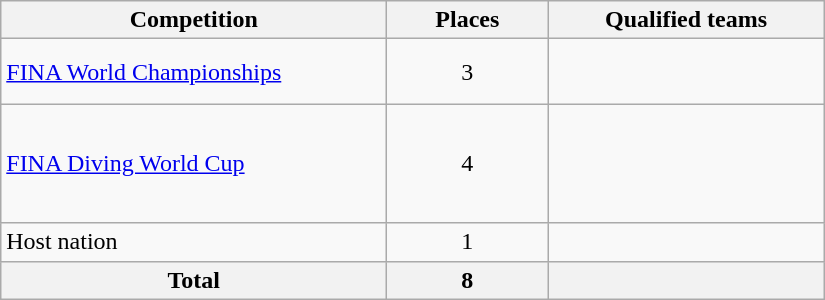<table class="wikitable" width=550>
<tr>
<th width=250>Competition</th>
<th width=100>Places</th>
<th>Qualified teams</th>
</tr>
<tr>
<td><a href='#'>FINA World Championships</a></td>
<td style="text-align:center">3</td>
<td><br> <br></td>
</tr>
<tr>
<td><a href='#'>FINA Diving World Cup</a></td>
<td style="text-align:center">4</td>
<td><br><br><br> <br></td>
</tr>
<tr>
<td>Host nation</td>
<td style="text-align:center">1</td>
<td></td>
</tr>
<tr>
<th>Total</th>
<th>8</th>
<th></th>
</tr>
</table>
